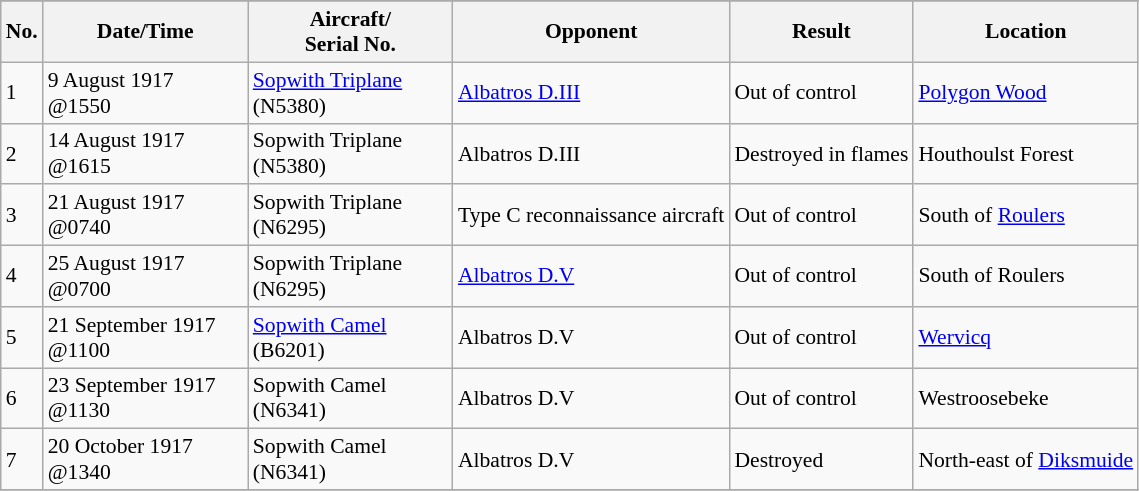<table class="wikitable" style="font-size:90%;">
<tr>
</tr>
<tr>
<th>No.</th>
<th width="130">Date/Time</th>
<th width="130">Aircraft/<br>Serial No.</th>
<th>Opponent</th>
<th>Result</th>
<th>Location</th>
</tr>
<tr>
<td>1</td>
<td>9 August 1917<br>@1550</td>
<td><a href='#'>Sopwith Triplane</a><br>(N5380)</td>
<td><a href='#'>Albatros D.III</a></td>
<td>Out of control</td>
<td><a href='#'>Polygon Wood</a></td>
</tr>
<tr>
<td>2</td>
<td>14 August 1917<br>@1615</td>
<td>Sopwith Triplane<br>(N5380)</td>
<td>Albatros D.III</td>
<td>Destroyed in flames</td>
<td>Houthoulst Forest</td>
</tr>
<tr>
<td>3</td>
<td>21 August 1917<br>@0740</td>
<td>Sopwith Triplane<br>(N6295)</td>
<td>Type C reconnaissance aircraft</td>
<td>Out of control</td>
<td>South of <a href='#'>Roulers</a></td>
</tr>
<tr>
<td>4</td>
<td>25 August 1917<br>@0700</td>
<td>Sopwith Triplane<br>(N6295)</td>
<td><a href='#'>Albatros D.V</a></td>
<td>Out of control</td>
<td>South of Roulers</td>
</tr>
<tr>
<td>5</td>
<td>21 September 1917<br>@1100</td>
<td><a href='#'>Sopwith Camel</a><br>(B6201)</td>
<td>Albatros D.V</td>
<td>Out of control</td>
<td><a href='#'>Wervicq</a></td>
</tr>
<tr>
<td>6</td>
<td>23 September 1917<br>@1130</td>
<td>Sopwith Camel<br>(N6341)</td>
<td>Albatros D.V</td>
<td>Out of control</td>
<td>Westroosebeke</td>
</tr>
<tr>
<td>7</td>
<td>20 October 1917<br>@1340</td>
<td>Sopwith Camel<br>(N6341)</td>
<td>Albatros D.V</td>
<td>Destroyed</td>
<td>North-east of <a href='#'>Diksmuide</a></td>
</tr>
<tr>
</tr>
</table>
